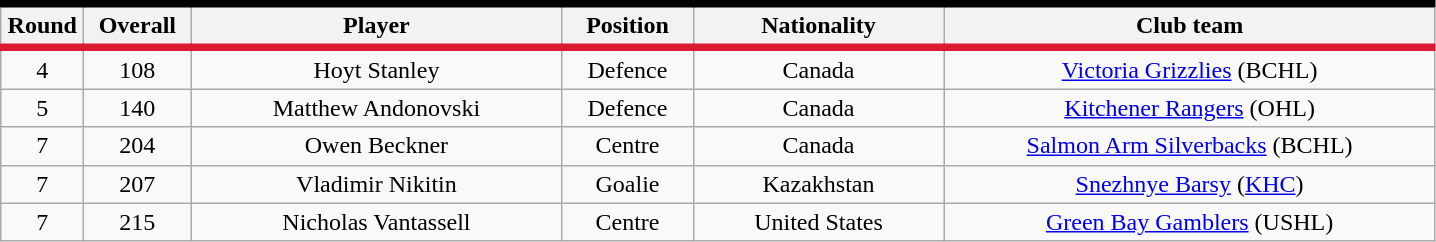<table class="wikitable sortable" style="text-align:center">
<tr style= "background:#FFFFFF; border-top:#010101 5px solid; border-bottom:#DA1A32 5px solid;">
<th style="width:3em">Round</th>
<th style="width:4em">Overall</th>
<th style="width:15em">Player</th>
<th style="width:5em">Position</th>
<th style="width:10em">Nationality</th>
<th style="width:20em">Club team</th>
</tr>
<tr>
<td>4</td>
<td>108</td>
<td>Hoyt Stanley</td>
<td>Defence</td>
<td> Canada</td>
<td><a href='#'>Victoria Grizzlies</a> (BCHL)</td>
</tr>
<tr>
<td>5</td>
<td>140</td>
<td>Matthew Andonovski</td>
<td>Defence</td>
<td> Canada</td>
<td><a href='#'>Kitchener Rangers</a> (OHL)</td>
</tr>
<tr>
<td>7</td>
<td>204</td>
<td>Owen Beckner</td>
<td>Centre</td>
<td> Canada</td>
<td><a href='#'>Salmon Arm Silverbacks</a> (BCHL)</td>
</tr>
<tr>
<td>7</td>
<td>207<br></td>
<td>Vladimir Nikitin</td>
<td>Goalie</td>
<td> Kazakhstan</td>
<td><a href='#'>Snezhnye Barsy</a> (<a href='#'>KHC</a>)</td>
</tr>
<tr>
<td>7</td>
<td>215<br></td>
<td>Nicholas Vantassell</td>
<td>Centre</td>
<td> United States</td>
<td><a href='#'>Green Bay Gamblers</a> (USHL)</td>
</tr>
</table>
